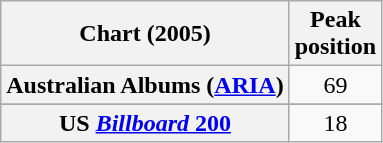<table class="wikitable sortable plainrowheaders" style="text-align:center;">
<tr>
<th scope="col">Chart (2005)</th>
<th scope="col">Peak<br>position</th>
</tr>
<tr>
<th scope="row">Australian Albums (<a href='#'>ARIA</a>)</th>
<td>69</td>
</tr>
<tr>
</tr>
<tr>
</tr>
<tr>
</tr>
<tr>
</tr>
<tr>
<th scope="row">US <a href='#'><em>Billboard</em> 200</a></th>
<td>18</td>
</tr>
</table>
